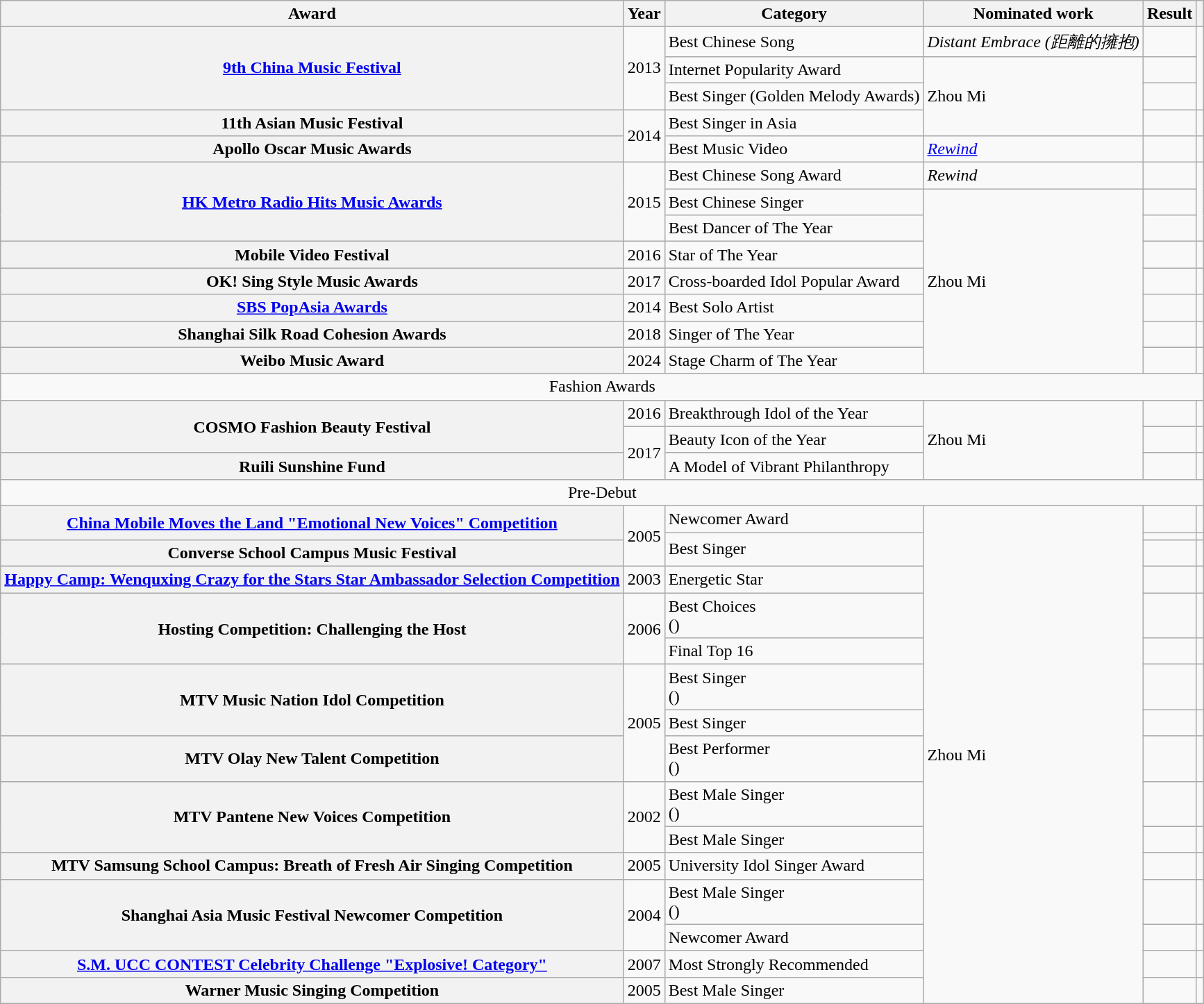<table class="wikitable plainrowheaders sortable">
<tr>
<th>Award</th>
<th scope="col">Year</th>
<th scope="col">Category</th>
<th>Nominated work</th>
<th scope="col">Result</th>
<th scope="col" class="unsortable"></th>
</tr>
<tr>
<th scope="row" rowspan="3"><a href='#'>9th China Music Festival</a></th>
<td rowspan="3">2013</td>
<td>Best Chinese Song</td>
<td><em>Distant Embrace (距離的擁抱)</em></td>
<td></td>
<td rowspan="3"></td>
</tr>
<tr>
<td>Internet Popularity Award</td>
<td rowspan="3">Zhou Mi</td>
<td></td>
</tr>
<tr>
<td>Best Singer (Golden Melody Awards)</td>
<td></td>
</tr>
<tr>
<th scope="row">11th Asian Music Festival</th>
<td rowspan="2">2014</td>
<td>Best Singer in Asia</td>
<td></td>
<td></td>
</tr>
<tr>
<th scope="row">Apollo Oscar Music Awards</th>
<td>Best Music Video</td>
<td><em><a href='#'>Rewind</a></em></td>
<td></td>
<td></td>
</tr>
<tr>
<th scope="row" rowspan="3"><a href='#'>HK Metro Radio Hits Music Awards</a></th>
<td rowspan="3">2015</td>
<td>Best Chinese Song Award</td>
<td><em>Rewind</em></td>
<td></td>
<td rowspan="3"></td>
</tr>
<tr>
<td>Best Chinese Singer</td>
<td rowspan="7">Zhou Mi</td>
<td></td>
</tr>
<tr>
<td>Best Dancer of The Year</td>
<td></td>
</tr>
<tr>
<th scope="row">Mobile Video Festival</th>
<td>2016</td>
<td>Star of The Year</td>
<td></td>
<td></td>
</tr>
<tr>
<th scope="row">OK! Sing Style Music Awards</th>
<td>2017</td>
<td>Cross-boarded Idol Popular Award</td>
<td></td>
<td></td>
</tr>
<tr>
<th scope="row"><a href='#'>SBS PopAsia Awards</a></th>
<td>2014</td>
<td>Best Solo Artist</td>
<td></td>
<td></td>
</tr>
<tr>
<th scope="row">Shanghai Silk Road Cohesion Awards</th>
<td>2018</td>
<td>Singer of The Year</td>
<td></td>
<td></td>
</tr>
<tr>
<th scope="row">Weibo Music Award</th>
<td>2024</td>
<td>Stage Charm of The Year</td>
<td></td>
<td></td>
</tr>
<tr>
<td colspan="6" style="text-align:center">Fashion Awards</td>
</tr>
<tr>
<th scope="row" rowspan="2">COSMO Fashion Beauty Festival</th>
<td>2016</td>
<td rowspan="1">Breakthrough Idol of the Year</td>
<td rowspan="3">Zhou Mi</td>
<td></td>
<td></td>
</tr>
<tr>
<td rowspan="2">2017</td>
<td rowspan="1">Beauty Icon of the Year</td>
<td></td>
<td></td>
</tr>
<tr>
<th scope="row">Ruili Sunshine Fund</th>
<td>A Model of Vibrant Philanthropy</td>
<td></td>
<td></td>
</tr>
<tr>
<td colspan="6" style="text-align:center">Pre-Debut</td>
</tr>
<tr>
<th scope="row" rowspan="2"><a href='#'> China Mobile Moves the Land "Emotional New Voices" Competition</a></th>
<td rowspan="3">2005</td>
<td>Newcomer Award</td>
<td rowspan="17">Zhou Mi</td>
<td></td>
<td></td>
</tr>
<tr>
<td rowspan="2">Best Singer</td>
<td></td>
<td></td>
</tr>
<tr>
<th scope="row">Converse School Campus Music Festival</th>
<td></td>
<td></td>
</tr>
<tr>
<th scope="row"><a href='#'>Happy Camp: Wenquxing Crazy for the Stars Star Ambassador Selection Competition</a></th>
<td>2003</td>
<td>Energetic Star</td>
<td></td>
<td></td>
</tr>
<tr>
<th scope="row" rowspan="2">Hosting Competition: Challenging the Host</th>
<td rowspan="2">2006</td>
<td>Best Choices <br>()</td>
<td></td>
<td></td>
</tr>
<tr>
<td>Final Top 16</td>
<td style="text-align:center"></td>
<td></td>
</tr>
<tr>
<th scope="row" rowspan="2">MTV Music Nation Idol Competition</th>
<td rowspan="3">2005</td>
<td>Best Singer <br>()</td>
<td></td>
<td></td>
</tr>
<tr>
<td>Best Singer</td>
<td></td>
<td></td>
</tr>
<tr>
<th scope="row">MTV Olay New Talent Competition</th>
<td>Best Performer <br>()</td>
<td></td>
<td></td>
</tr>
<tr>
<th scope="row" rowspan="2">MTV Pantene New Voices Competition</th>
<td rowspan="2">2002</td>
<td>Best Male Singer <br>()</td>
<td></td>
<td></td>
</tr>
<tr>
<td>Best Male Singer</td>
<td></td>
<td></td>
</tr>
<tr>
<th scope="row">MTV Samsung School Campus: Breath of Fresh Air Singing Competition</th>
<td>2005</td>
<td>University Idol Singer Award</td>
<td></td>
<td></td>
</tr>
<tr>
<th scope="row" rowspan="2">Shanghai Asia Music Festival Newcomer Competition</th>
<td rowspan="2">2004</td>
<td>Best Male Singer <br>()</td>
<td></td>
<td></td>
</tr>
<tr>
<td>Newcomer Award</td>
<td></td>
<td></td>
</tr>
<tr>
<th scope="row"><a href='#'>S.M. UCC CONTEST Celebrity Challenge "Explosive! Category"</a></th>
<td>2007</td>
<td>Most Strongly Recommended</td>
<td></td>
<td></td>
</tr>
<tr>
<th scope="row">Warner Music Singing Competition</th>
<td>2005</td>
<td>Best Male Singer</td>
<td></td>
<td></td>
</tr>
</table>
